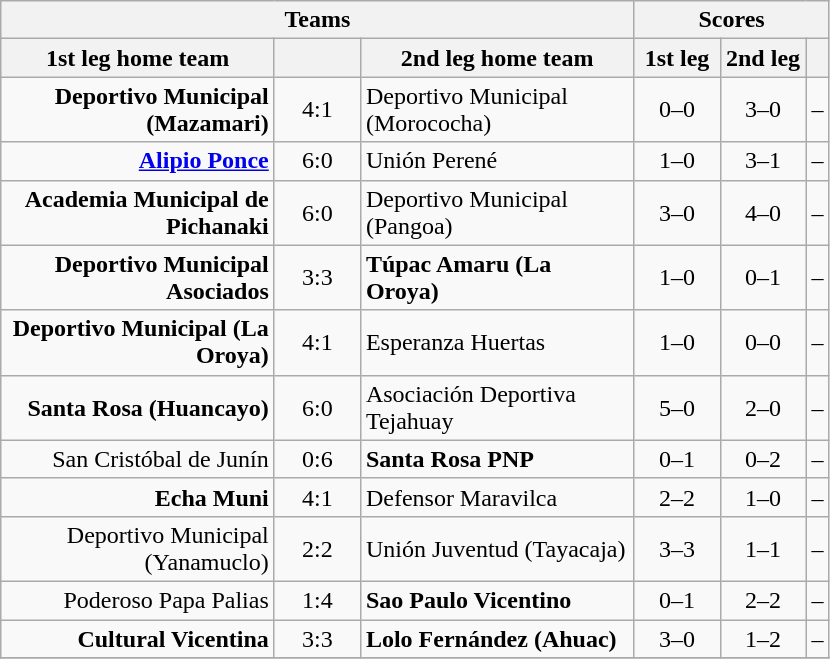<table class="wikitable" style="text-align: center;">
<tr>
<th colspan=3>Teams</th>
<th colspan=3>Scores</th>
</tr>
<tr>
<th width="175">1st leg home team</th>
<th width="50"></th>
<th width="175">2nd leg home team</th>
<th width="50">1st leg</th>
<th width="50">2nd leg</th>
<th></th>
</tr>
<tr>
<td align=right><strong>Deportivo Municipal (Mazamari)</strong></td>
<td>4:1</td>
<td align=left>Deportivo Municipal (Morococha)</td>
<td>0–0</td>
<td>3–0</td>
<td>–</td>
</tr>
<tr>
<td align=right><strong><a href='#'>Alipio Ponce</a></strong></td>
<td>6:0</td>
<td align=left>Unión Perené</td>
<td>1–0</td>
<td>3–1</td>
<td>–</td>
</tr>
<tr>
<td align=right><strong>Academia Municipal de Pichanaki</strong></td>
<td>6:0</td>
<td align=left>Deportivo Municipal (Pangoa)</td>
<td>3–0</td>
<td>4–0</td>
<td>–</td>
</tr>
<tr>
<td align=right><strong>Deportivo Municipal Asociados</strong></td>
<td>3:3</td>
<td align=left><strong>Túpac Amaru (La Oroya)</strong></td>
<td>1–0</td>
<td>0–1</td>
<td>–</td>
</tr>
<tr>
<td align=right><strong>Deportivo Municipal (La Oroya)</strong></td>
<td>4:1</td>
<td align=left>Esperanza Huertas</td>
<td>1–0</td>
<td>0–0</td>
<td>–</td>
</tr>
<tr>
<td align=right><strong>Santa Rosa (Huancayo)</strong></td>
<td>6:0</td>
<td align=left>Asociación Deportiva Tejahuay</td>
<td>5–0</td>
<td>2–0</td>
<td>–</td>
</tr>
<tr>
<td align=right>San Cristóbal de Junín</td>
<td>0:6</td>
<td align=left><strong>Santa Rosa PNP</strong></td>
<td>0–1</td>
<td>0–2</td>
<td>–</td>
</tr>
<tr>
<td align=right><strong>Echa Muni</strong></td>
<td>4:1</td>
<td align=left>Defensor Maravilca</td>
<td>2–2</td>
<td>1–0</td>
<td>–</td>
</tr>
<tr>
<td align=right>Deportivo Municipal (Yanamuclo)</td>
<td>2:2</td>
<td align=left>Unión Juventud (Tayacaja)</td>
<td>3–3</td>
<td>1–1</td>
<td>–</td>
</tr>
<tr>
<td align=right>Poderoso Papa Palias</td>
<td>1:4</td>
<td align=left><strong>Sao Paulo Vicentino</strong></td>
<td>0–1</td>
<td>2–2</td>
<td>–</td>
</tr>
<tr>
<td align=right><strong>Cultural Vicentina</strong></td>
<td>3:3</td>
<td align=left><strong>Lolo Fernández (Ahuac)</strong></td>
<td>3–0</td>
<td>1–2</td>
<td>–</td>
</tr>
<tr>
</tr>
</table>
